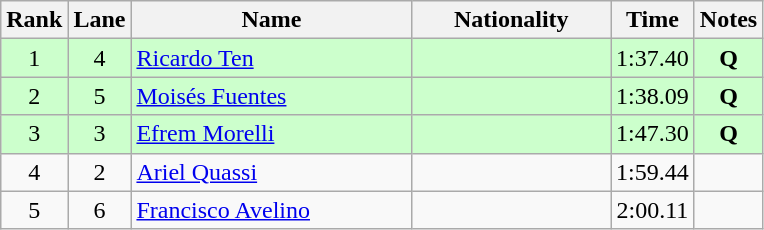<table class="wikitable sortable" style="text-align:center">
<tr>
<th>Rank</th>
<th>Lane</th>
<th style="width:180px">Name</th>
<th style="width:125px">Nationality</th>
<th>Time</th>
<th>Notes</th>
</tr>
<tr style="background:#cfc;">
<td>1</td>
<td>4</td>
<td style="text-align:left;"><a href='#'>Ricardo Ten</a></td>
<td style="text-align:left;"></td>
<td>1:37.40</td>
<td><strong>Q</strong></td>
</tr>
<tr style="background:#cfc;">
<td>2</td>
<td>5</td>
<td style="text-align:left;"><a href='#'>Moisés Fuentes</a></td>
<td style="text-align:left;"></td>
<td>1:38.09</td>
<td><strong>Q</strong></td>
</tr>
<tr style="background:#cfc;">
<td>3</td>
<td>3</td>
<td style="text-align:left;"><a href='#'>Efrem Morelli</a></td>
<td style="text-align:left;"></td>
<td>1:47.30</td>
<td><strong>Q</strong></td>
</tr>
<tr>
<td>4</td>
<td>2</td>
<td style="text-align:left;"><a href='#'>Ariel Quassi</a></td>
<td style="text-align:left;"></td>
<td>1:59.44</td>
<td></td>
</tr>
<tr>
<td>5</td>
<td>6</td>
<td style="text-align:left;"><a href='#'>Francisco Avelino</a></td>
<td style="text-align:left;"></td>
<td>2:00.11</td>
<td></td>
</tr>
</table>
